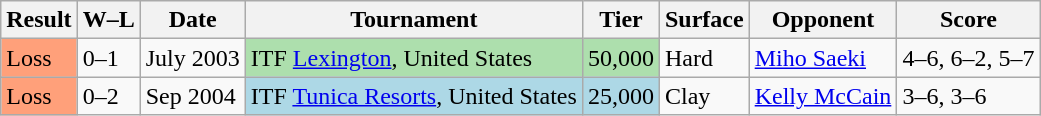<table class="sortable wikitable">
<tr>
<th>Result</th>
<th class="unsortable">W–L</th>
<th>Date</th>
<th>Tournament</th>
<th>Tier</th>
<th>Surface</th>
<th>Opponent</th>
<th class="unsortable">Score</th>
</tr>
<tr>
<td style="background:#ffa07a;">Loss</td>
<td>0–1</td>
<td>July 2003</td>
<td style="background:#addfad;">ITF <a href='#'>Lexington</a>, United States</td>
<td style="background:#addfad;">50,000</td>
<td>Hard</td>
<td> <a href='#'>Miho Saeki</a></td>
<td>4–6, 6–2, 5–7</td>
</tr>
<tr>
<td style="background:#ffa07a;">Loss</td>
<td>0–2</td>
<td>Sep 2004</td>
<td style="background:lightblue;">ITF <a href='#'>Tunica Resorts</a>, United States</td>
<td style="background:lightblue;">25,000</td>
<td>Clay</td>
<td> <a href='#'>Kelly McCain</a></td>
<td>3–6, 3–6</td>
</tr>
</table>
